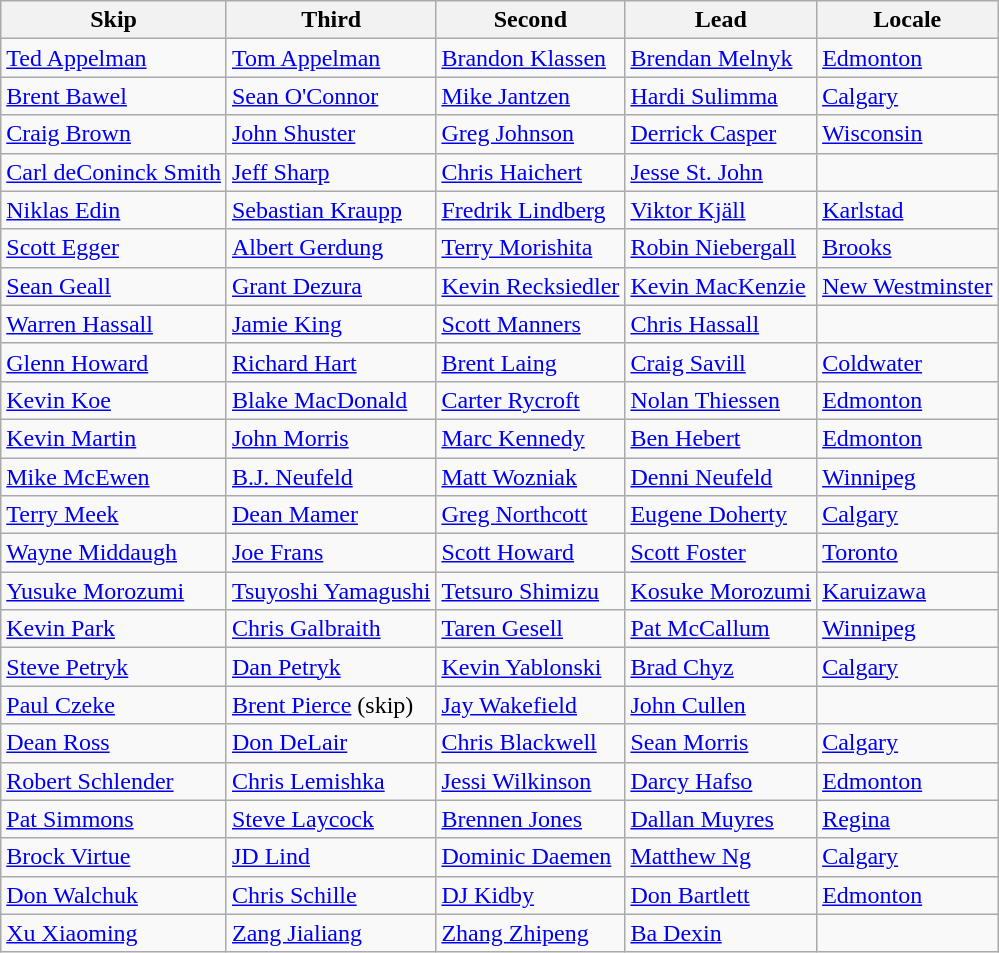<table class="wikitable">
<tr>
<th>Skip</th>
<th>Third</th>
<th>Second</th>
<th>Lead</th>
<th>Locale</th>
</tr>
<tr>
<td><a href='#'>Ted Appelman</a></td>
<td><a href='#'>Tom Appelman</a></td>
<td><a href='#'>Brandon Klassen</a></td>
<td><a href='#'>Brendan Melnyk</a></td>
<td> <a href='#'>Edmonton</a></td>
</tr>
<tr>
<td><a href='#'>Brent Bawel</a></td>
<td><a href='#'>Sean O'Connor</a></td>
<td><a href='#'>Mike Jantzen</a></td>
<td><a href='#'>Hardi Sulimma</a></td>
<td> <a href='#'>Calgary</a></td>
</tr>
<tr>
<td><a href='#'>Craig Brown</a></td>
<td><a href='#'>John Shuster</a></td>
<td><a href='#'>Greg Johnson</a></td>
<td><a href='#'>Derrick Casper</a></td>
<td> <a href='#'>Wisconsin</a></td>
</tr>
<tr>
<td><a href='#'>Carl deConinck Smith</a></td>
<td><a href='#'>Jeff Sharp</a></td>
<td><a href='#'>Chris Haichert</a></td>
<td><a href='#'>Jesse St. John</a></td>
<td></td>
</tr>
<tr>
<td><a href='#'>Niklas Edin</a></td>
<td><a href='#'>Sebastian Kraupp</a></td>
<td><a href='#'>Fredrik Lindberg</a></td>
<td><a href='#'>Viktor Kjäll</a></td>
<td> <a href='#'>Karlstad</a></td>
</tr>
<tr>
<td><a href='#'>Scott Egger</a></td>
<td><a href='#'>Albert Gerdung</a></td>
<td><a href='#'>Terry Morishita</a></td>
<td><a href='#'>Robin Niebergall</a></td>
<td> <a href='#'>Brooks</a></td>
</tr>
<tr>
<td><a href='#'>Sean Geall</a></td>
<td><a href='#'>Grant Dezura</a></td>
<td><a href='#'>Kevin Recksiedler</a></td>
<td><a href='#'>Kevin MacKenzie</a></td>
<td> <a href='#'>New Westminster</a></td>
</tr>
<tr>
<td><a href='#'>Warren Hassall</a></td>
<td><a href='#'>Jamie King</a></td>
<td><a href='#'>Scott Manners</a></td>
<td><a href='#'>Chris Hassall</a></td>
<td></td>
</tr>
<tr>
<td><a href='#'>Glenn Howard</a></td>
<td><a href='#'>Richard Hart</a></td>
<td><a href='#'>Brent Laing</a></td>
<td><a href='#'>Craig Savill</a></td>
<td> <a href='#'>Coldwater</a></td>
</tr>
<tr>
<td><a href='#'>Kevin Koe</a></td>
<td><a href='#'>Blake MacDonald</a></td>
<td><a href='#'>Carter Rycroft</a></td>
<td><a href='#'>Nolan Thiessen</a></td>
<td> <a href='#'>Edmonton</a></td>
</tr>
<tr>
<td><a href='#'>Kevin Martin</a></td>
<td><a href='#'>John Morris</a></td>
<td><a href='#'>Marc Kennedy</a></td>
<td><a href='#'>Ben Hebert</a></td>
<td> <a href='#'>Edmonton</a></td>
</tr>
<tr>
<td><a href='#'>Mike McEwen</a></td>
<td><a href='#'>B.J. Neufeld</a></td>
<td><a href='#'>Matt Wozniak</a></td>
<td><a href='#'>Denni Neufeld</a></td>
<td> <a href='#'>Winnipeg</a></td>
</tr>
<tr>
<td><a href='#'>Terry Meek</a></td>
<td><a href='#'>Dean Mamer</a></td>
<td><a href='#'>Greg Northcott</a></td>
<td><a href='#'>Eugene Doherty</a></td>
<td> <a href='#'>Calgary</a></td>
</tr>
<tr>
<td><a href='#'>Wayne Middaugh</a></td>
<td><a href='#'>Joe Frans</a></td>
<td><a href='#'>Scott Howard</a></td>
<td><a href='#'>Scott Foster</a></td>
<td> <a href='#'>Toronto</a></td>
</tr>
<tr>
<td><a href='#'>Yusuke Morozumi</a></td>
<td><a href='#'>Tsuyoshi Yamagushi</a></td>
<td><a href='#'>Tetsuro Shimizu</a></td>
<td><a href='#'>Kosuke Morozumi</a></td>
<td> <a href='#'>Karuizawa</a></td>
</tr>
<tr>
<td><a href='#'>Kevin Park</a></td>
<td><a href='#'>Chris Galbraith</a></td>
<td><a href='#'>Taren Gesell</a></td>
<td><a href='#'>Pat McCallum</a></td>
<td> <a href='#'>Winnipeg</a></td>
</tr>
<tr>
<td><a href='#'>Steve Petryk</a></td>
<td><a href='#'>Dan Petryk</a></td>
<td><a href='#'>Kevin Yablonski</a></td>
<td><a href='#'>Brad Chyz</a></td>
<td> <a href='#'>Calgary</a></td>
</tr>
<tr>
<td><a href='#'>Paul Czeke</a></td>
<td><a href='#'>Brent Pierce</a> (skip)</td>
<td><a href='#'>Jay Wakefield</a></td>
<td><a href='#'>John Cullen</a></td>
<td></td>
</tr>
<tr>
<td><a href='#'>Dean Ross</a></td>
<td><a href='#'>Don DeLair</a></td>
<td><a href='#'>Chris Blackwell</a></td>
<td><a href='#'>Sean Morris</a></td>
<td> <a href='#'>Calgary</a></td>
</tr>
<tr>
<td><a href='#'>Robert Schlender</a></td>
<td><a href='#'>Chris Lemishka</a></td>
<td><a href='#'>Jessi Wilkinson</a></td>
<td><a href='#'>Darcy Hafso</a></td>
<td> <a href='#'>Edmonton</a></td>
</tr>
<tr>
<td><a href='#'>Pat Simmons</a></td>
<td><a href='#'>Steve Laycock</a></td>
<td><a href='#'>Brennen Jones</a></td>
<td><a href='#'>Dallan Muyres</a></td>
<td> <a href='#'>Regina</a></td>
</tr>
<tr>
<td><a href='#'>Brock Virtue</a></td>
<td><a href='#'>JD Lind</a></td>
<td><a href='#'>Dominic Daemen</a></td>
<td><a href='#'>Matthew Ng</a></td>
<td> <a href='#'>Calgary</a></td>
</tr>
<tr>
<td><a href='#'>Don Walchuk</a></td>
<td><a href='#'>Chris Schille</a></td>
<td><a href='#'>DJ Kidby</a></td>
<td><a href='#'>Don Bartlett</a></td>
<td> <a href='#'>Edmonton</a></td>
</tr>
<tr>
<td><a href='#'>Xu Xiaoming</a></td>
<td><a href='#'>Zang Jialiang</a></td>
<td><a href='#'>Zhang Zhipeng</a></td>
<td><a href='#'>Ba Dexin</a></td>
<td></td>
</tr>
</table>
